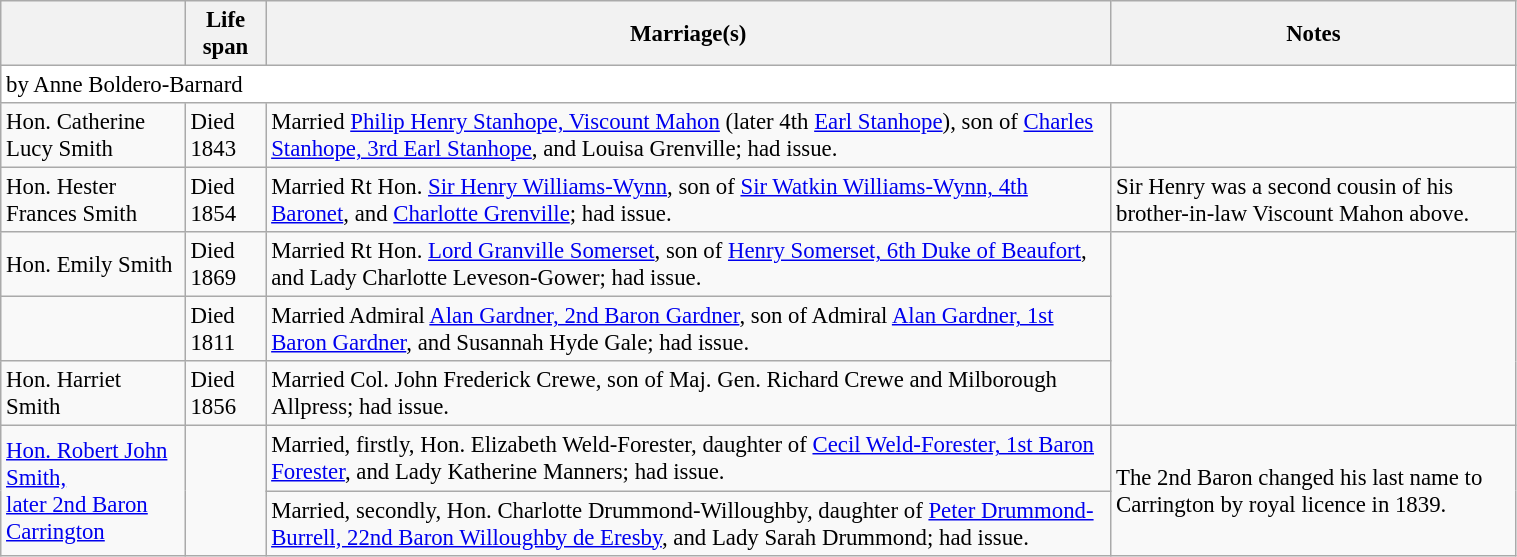<table class=wikitable style="font-size: 95%;width: 80%;">
<tr>
<th></th>
<th>Life span</th>
<th>Marriage(s)</th>
<th>Notes</th>
</tr>
<tr>
<td colspan=4 bgcolor=white>by Anne Boldero-Barnard</td>
</tr>
<tr>
<td>Hon. Catherine Lucy Smith</td>
<td>Died 1843</td>
<td>Married <a href='#'>Philip Henry Stanhope, Viscount Mahon</a> (later 4th <a href='#'>Earl Stanhope</a>), son of <a href='#'>Charles Stanhope, 3rd Earl Stanhope</a>, and Louisa Grenville; had issue.</td>
<td></td>
</tr>
<tr>
<td>Hon. Hester Frances Smith</td>
<td>Died 1854</td>
<td>Married Rt Hon. <a href='#'>Sir Henry Williams-Wynn</a>, son of <a href='#'>Sir Watkin Williams-Wynn, 4th Baronet</a>, and <a href='#'>Charlotte Grenville</a>; had issue.</td>
<td>Sir Henry was a second cousin of his brother-in-law Viscount Mahon above.</td>
</tr>
<tr>
<td>Hon. Emily Smith</td>
<td>Died 1869</td>
<td>Married Rt Hon. <a href='#'>Lord Granville Somerset</a>, son of <a href='#'>Henry Somerset, 6th Duke of Beaufort</a>, and Lady Charlotte Leveson-Gower; had issue.</td>
<td rowspan=3></td>
</tr>
<tr>
<td></td>
<td>Died 1811</td>
<td>Married Admiral <a href='#'>Alan Gardner, 2nd Baron Gardner</a>, son of Admiral <a href='#'>Alan Gardner, 1st Baron Gardner</a>, and Susannah Hyde Gale; had issue.</td>
</tr>
<tr>
<td>Hon. Harriet Smith</td>
<td>Died 1856</td>
<td>Married Col. John Frederick Crewe, son of Maj. Gen. Richard Crewe and Milborough Allpress; had issue.</td>
</tr>
<tr>
<td rowspan=2><a href='#'>Hon. Robert John Smith,<br>later 2nd Baron Carrington</a></td>
<td rowspan=2></td>
<td>Married, firstly, Hon. Elizabeth Weld-Forester, daughter of <a href='#'>Cecil Weld-Forester, 1st Baron Forester</a>, and Lady Katherine Manners; had issue.</td>
<td rowspan=2>The 2nd Baron changed his last name to Carrington by royal licence in 1839.</td>
</tr>
<tr>
<td>Married, secondly, Hon. Charlotte Drummond-Willoughby, daughter of <a href='#'>Peter Drummond-Burrell, 22nd Baron Willoughby de Eresby</a>, and Lady Sarah Drummond; had issue.</td>
</tr>
</table>
